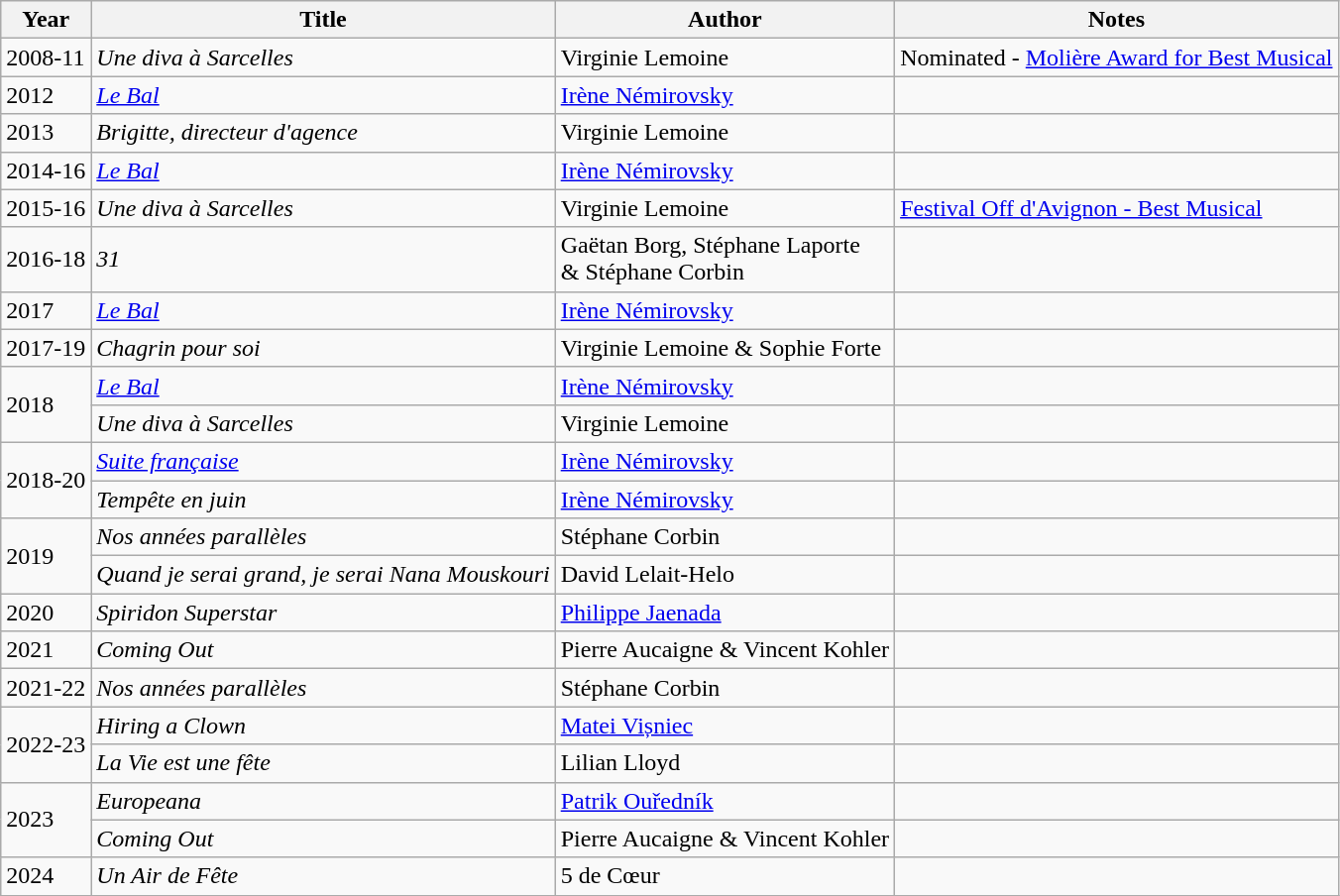<table class="wikitable">
<tr>
<th>Year</th>
<th>Title</th>
<th>Author</th>
<th>Notes</th>
</tr>
<tr>
<td>2008-11</td>
<td><em>Une diva à Sarcelles</em></td>
<td>Virginie Lemoine</td>
<td>Nominated - <a href='#'>Molière Award for Best Musical</a></td>
</tr>
<tr>
<td>2012</td>
<td><em><a href='#'>Le Bal</a></em></td>
<td><a href='#'>Irène Némirovsky</a></td>
<td></td>
</tr>
<tr>
<td>2013</td>
<td><em>Brigitte, directeur d'agence</em></td>
<td>Virginie Lemoine</td>
<td></td>
</tr>
<tr>
<td>2014-16</td>
<td><em><a href='#'>Le Bal</a></em></td>
<td><a href='#'>Irène Némirovsky</a></td>
<td></td>
</tr>
<tr>
<td>2015-16</td>
<td><em>Une diva à Sarcelles</em></td>
<td>Virginie Lemoine</td>
<td><a href='#'>Festival Off d'Avignon - Best Musical</a></td>
</tr>
<tr>
<td>2016-18</td>
<td><em>31</em></td>
<td>Gaëtan Borg, Stéphane Laporte<br> & Stéphane Corbin</td>
<td></td>
</tr>
<tr>
<td>2017</td>
<td><em><a href='#'>Le Bal</a></em></td>
<td><a href='#'>Irène Némirovsky</a></td>
<td></td>
</tr>
<tr>
<td>2017-19</td>
<td><em>Chagrin pour soi</em></td>
<td>Virginie Lemoine & Sophie Forte</td>
<td></td>
</tr>
<tr>
<td rowspan=2>2018</td>
<td><em><a href='#'>Le Bal</a></em></td>
<td><a href='#'>Irène Némirovsky</a></td>
<td></td>
</tr>
<tr>
<td><em>Une diva à Sarcelles</em></td>
<td>Virginie Lemoine</td>
<td></td>
</tr>
<tr>
<td rowspan=2>2018-20</td>
<td><em><a href='#'>Suite française</a></em></td>
<td><a href='#'>Irène Némirovsky</a></td>
<td></td>
</tr>
<tr>
<td><em>Tempête en juin</em></td>
<td><a href='#'>Irène Némirovsky</a></td>
<td></td>
</tr>
<tr>
<td rowspan=2>2019</td>
<td><em>Nos années parallèles</em></td>
<td>Stéphane Corbin</td>
<td></td>
</tr>
<tr>
<td><em>Quand je serai grand, je serai Nana Mouskouri</em></td>
<td>David Lelait-Helo</td>
<td></td>
</tr>
<tr>
<td>2020</td>
<td><em>Spiridon Superstar</em></td>
<td><a href='#'>Philippe Jaenada</a></td>
<td></td>
</tr>
<tr>
<td>2021</td>
<td><em>Coming Out</em></td>
<td>Pierre Aucaigne & Vincent Kohler</td>
<td></td>
</tr>
<tr>
<td>2021-22</td>
<td><em>Nos années parallèles</em></td>
<td>Stéphane Corbin</td>
<td></td>
</tr>
<tr>
<td rowspan=2>2022-23</td>
<td><em>Hiring a Clown</em></td>
<td><a href='#'>Matei Vișniec</a></td>
<td></td>
</tr>
<tr>
<td><em>La Vie est une fête</em></td>
<td>Lilian Lloyd</td>
<td></td>
</tr>
<tr>
<td rowspan=2>2023</td>
<td><em>Europeana</em></td>
<td><a href='#'>Patrik Ouředník</a></td>
<td></td>
</tr>
<tr>
<td><em>Coming Out</em></td>
<td>Pierre Aucaigne & Vincent Kohler</td>
<td></td>
</tr>
<tr>
<td>2024</td>
<td><em>Un Air de Fête</em></td>
<td>5 de Cœur</td>
<td></td>
</tr>
<tr>
</tr>
</table>
